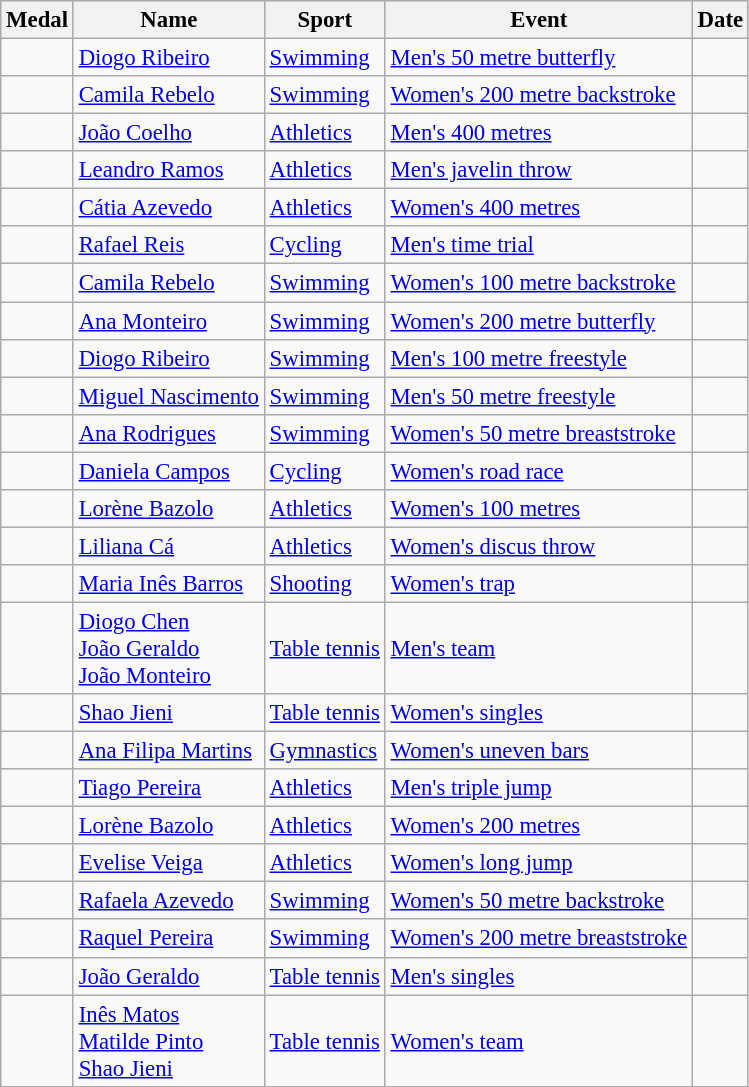<table class="wikitable sortable" style="font-size: 95%;">
<tr>
<th>Medal</th>
<th>Name</th>
<th>Sport</th>
<th>Event</th>
<th>Date</th>
</tr>
<tr>
<td></td>
<td><a href='#'>Diogo Ribeiro</a></td>
<td><a href='#'>Swimming</a></td>
<td><a href='#'>Men's 50 metre butterfly</a></td>
<td></td>
</tr>
<tr>
<td></td>
<td><a href='#'>Camila Rebelo</a></td>
<td><a href='#'>Swimming</a></td>
<td><a href='#'>Women's 200 metre backstroke</a></td>
<td></td>
</tr>
<tr>
<td></td>
<td><a href='#'>João Coelho</a></td>
<td><a href='#'>Athletics</a></td>
<td><a href='#'>Men's 400 metres</a></td>
<td></td>
</tr>
<tr>
<td></td>
<td><a href='#'>Leandro Ramos</a></td>
<td><a href='#'>Athletics</a></td>
<td><a href='#'>Men's javelin throw</a></td>
<td></td>
</tr>
<tr>
<td></td>
<td><a href='#'>Cátia Azevedo</a></td>
<td><a href='#'>Athletics</a></td>
<td><a href='#'>Women's 400 metres</a></td>
<td></td>
</tr>
<tr>
<td></td>
<td><a href='#'>Rafael Reis</a></td>
<td><a href='#'>Cycling</a></td>
<td><a href='#'>Men's time trial</a></td>
<td></td>
</tr>
<tr>
<td></td>
<td><a href='#'>Camila Rebelo</a></td>
<td><a href='#'>Swimming</a></td>
<td><a href='#'>Women's 100 metre backstroke</a></td>
<td></td>
</tr>
<tr>
<td></td>
<td><a href='#'>Ana Monteiro</a></td>
<td><a href='#'>Swimming</a></td>
<td><a href='#'>Women's 200 metre butterfly</a></td>
<td></td>
</tr>
<tr>
<td></td>
<td><a href='#'>Diogo Ribeiro</a></td>
<td><a href='#'>Swimming</a></td>
<td><a href='#'>Men's 100 metre freestyle</a></td>
<td></td>
</tr>
<tr>
<td></td>
<td><a href='#'>Miguel Nascimento</a></td>
<td><a href='#'>Swimming</a></td>
<td><a href='#'>Men's 50 metre freestyle</a></td>
<td></td>
</tr>
<tr>
<td></td>
<td><a href='#'>Ana Rodrigues</a></td>
<td><a href='#'>Swimming</a></td>
<td><a href='#'>Women's 50 metre breaststroke</a></td>
<td></td>
</tr>
<tr>
<td></td>
<td><a href='#'>Daniela Campos</a></td>
<td><a href='#'>Cycling</a></td>
<td><a href='#'>Women's road race</a></td>
<td></td>
</tr>
<tr>
<td></td>
<td><a href='#'>Lorène Bazolo</a></td>
<td><a href='#'>Athletics</a></td>
<td><a href='#'>Women's 100 metres</a></td>
<td></td>
</tr>
<tr>
<td></td>
<td><a href='#'>Liliana Cá</a></td>
<td><a href='#'>Athletics</a></td>
<td><a href='#'>Women's discus throw</a></td>
<td></td>
</tr>
<tr>
<td></td>
<td><a href='#'>Maria Inês Barros</a></td>
<td><a href='#'>Shooting</a></td>
<td><a href='#'>Women's trap</a></td>
<td></td>
</tr>
<tr>
<td></td>
<td><a href='#'>Diogo Chen</a><br><a href='#'>João Geraldo</a><br><a href='#'>João Monteiro</a></td>
<td><a href='#'>Table tennis</a></td>
<td><a href='#'>Men's team</a></td>
<td></td>
</tr>
<tr>
<td></td>
<td><a href='#'>Shao Jieni</a></td>
<td><a href='#'>Table tennis</a></td>
<td><a href='#'>Women's singles</a></td>
<td></td>
</tr>
<tr>
<td></td>
<td><a href='#'>Ana Filipa Martins</a></td>
<td><a href='#'>Gymnastics</a></td>
<td><a href='#'>Women's uneven bars</a></td>
<td></td>
</tr>
<tr>
<td></td>
<td><a href='#'>Tiago Pereira</a></td>
<td><a href='#'>Athletics</a></td>
<td><a href='#'>Men's triple jump</a></td>
<td></td>
</tr>
<tr>
<td></td>
<td><a href='#'>Lorène Bazolo</a></td>
<td><a href='#'>Athletics</a></td>
<td><a href='#'>Women's 200 metres</a></td>
<td></td>
</tr>
<tr>
<td></td>
<td><a href='#'>Evelise Veiga</a></td>
<td><a href='#'>Athletics</a></td>
<td><a href='#'>Women's long jump</a></td>
<td></td>
</tr>
<tr>
<td></td>
<td><a href='#'>Rafaela Azevedo</a></td>
<td><a href='#'>Swimming</a></td>
<td><a href='#'>Women's 50 metre backstroke</a></td>
<td></td>
</tr>
<tr>
<td></td>
<td><a href='#'>Raquel Pereira</a></td>
<td><a href='#'>Swimming</a></td>
<td><a href='#'>Women's 200 metre breaststroke</a></td>
<td></td>
</tr>
<tr>
<td></td>
<td><a href='#'>João Geraldo</a></td>
<td><a href='#'>Table tennis</a></td>
<td><a href='#'>Men's singles</a></td>
<td></td>
</tr>
<tr>
<td></td>
<td><a href='#'>Inês Matos</a><br><a href='#'>Matilde Pinto</a><br><a href='#'>Shao Jieni</a></td>
<td><a href='#'>Table tennis</a></td>
<td><a href='#'>Women's team</a></td>
<td></td>
</tr>
</table>
